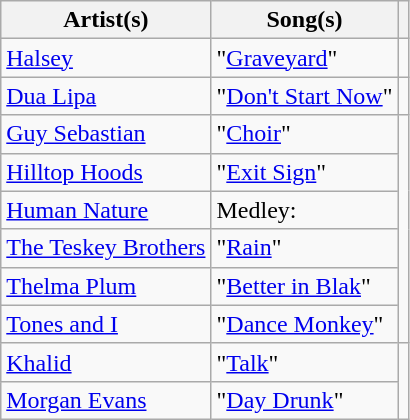<table class="wikitable plainrowheaders">
<tr>
<th scope="col">Artist(s)</th>
<th scope="col">Song(s)</th>
<th scope="col"></th>
</tr>
<tr>
<td><a href='#'>Halsey</a></td>
<td>"<a href='#'>Graveyard</a>"</td>
<td></td>
</tr>
<tr>
<td><a href='#'>Dua Lipa</a></td>
<td>"<a href='#'>Don't Start Now</a>"</td>
<td></td>
</tr>
<tr>
<td><a href='#'>Guy Sebastian</a></td>
<td>"<a href='#'>Choir</a>"</td>
<td rowspan="6"></td>
</tr>
<tr>
<td><a href='#'>Hilltop Hoods</a></td>
<td>"<a href='#'>Exit Sign</a>"</td>
</tr>
<tr>
<td><a href='#'>Human Nature</a></td>
<td>Medley:<br></td>
</tr>
<tr>
<td><a href='#'>The Teskey Brothers</a></td>
<td>"<a href='#'>Rain</a>"</td>
</tr>
<tr>
<td><a href='#'>Thelma Plum</a></td>
<td>"<a href='#'>Better in Blak</a>"</td>
</tr>
<tr>
<td><a href='#'>Tones and I</a></td>
<td>"<a href='#'>Dance Monkey</a>"</td>
</tr>
<tr>
<td><a href='#'>Khalid</a></td>
<td>"<a href='#'>Talk</a>"</td>
<td rowspan="2"></td>
</tr>
<tr>
<td><a href='#'>Morgan Evans</a></td>
<td>"<a href='#'>Day Drunk</a>"</td>
</tr>
</table>
